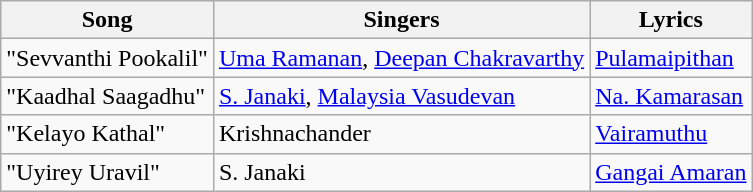<table class="wikitable">
<tr>
<th>Song</th>
<th>Singers</th>
<th>Lyrics</th>
</tr>
<tr>
<td>"Sevvanthi Pookalil"</td>
<td><a href='#'>Uma Ramanan</a>, <a href='#'>Deepan Chakravarthy</a></td>
<td><a href='#'>Pulamaipithan</a></td>
</tr>
<tr>
<td>"Kaadhal Saagadhu"</td>
<td><a href='#'>S. Janaki</a>, <a href='#'>Malaysia Vasudevan</a></td>
<td><a href='#'>Na. Kamarasan</a></td>
</tr>
<tr>
<td>"Kelayo Kathal"</td>
<td>Krishnachander</td>
<td><a href='#'>Vairamuthu</a></td>
</tr>
<tr>
<td>"Uyirey Uravil"</td>
<td>S. Janaki</td>
<td><a href='#'>Gangai Amaran</a></td>
</tr>
</table>
